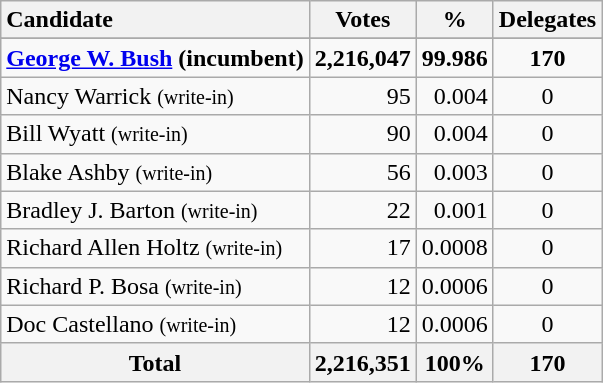<table class="wikitable sortable plainrowheaders" style="text-align:right;">
<tr>
<th style="text-align:left;">Candidate</th>
<th>Votes</th>
<th>%</th>
<th>Delegates</th>
</tr>
<tr>
</tr>
<tr>
<td style="text-align:left;"><strong><a href='#'>George W. Bush</a></strong> <strong>(incumbent)</strong></td>
<td><strong>2,216,047</strong></td>
<td><strong>99.986</strong></td>
<td style="text-align:center;"><strong>170</strong></td>
</tr>
<tr>
<td style="text-align:left;">Nancy Warrick <small>(write-in)</small></td>
<td>95</td>
<td>0.004</td>
<td style="text-align:center;">0</td>
</tr>
<tr>
<td style="text-align:left;">Bill Wyatt <small>(write-in)</small></td>
<td>90</td>
<td>0.004</td>
<td style="text-align:center;">0</td>
</tr>
<tr>
<td style="text-align:left;">Blake Ashby <small>(write-in)</small></td>
<td>56</td>
<td>0.003</td>
<td style="text-align:center;">0</td>
</tr>
<tr>
<td style="text-align:left;">Bradley J. Barton <small>(write-in)</small></td>
<td>22</td>
<td>0.001</td>
<td style="text-align:center;">0</td>
</tr>
<tr>
<td style="text-align:left;">Richard Allen Holtz <small>(write-in)</small></td>
<td>17</td>
<td>0.0008</td>
<td style="text-align:center;">0</td>
</tr>
<tr>
<td style="text-align:left;">Richard P. Bosa <small>(write-in)</small></td>
<td>12</td>
<td>0.0006</td>
<td style="text-align:center;">0</td>
</tr>
<tr>
<td style="text-align:left;">Doc Castellano <small>(write-in)</small></td>
<td>12</td>
<td>0.0006</td>
<td style="text-align:center;">0</td>
</tr>
<tr class="sortbottom">
<th>Total</th>
<th>2,216,351</th>
<th>100%</th>
<th>170</th>
</tr>
</table>
